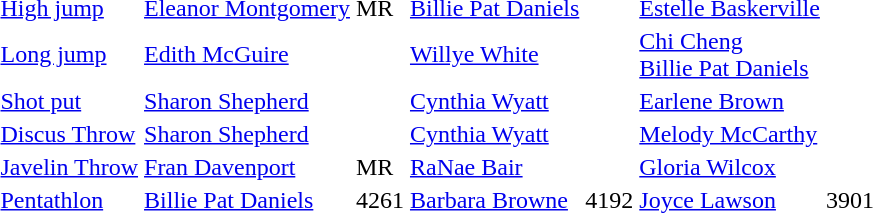<table>
<tr>
<td><a href='#'>High jump</a></td>
<td><a href='#'>Eleanor Montgomery</a></td>
<td>  MR</td>
<td><a href='#'>Billie Pat Daniels</a></td>
<td></td>
<td><a href='#'>Estelle Baskerville</a></td>
<td></td>
</tr>
<tr>
<td><a href='#'>Long jump</a></td>
<td><a href='#'>Edith McGuire</a></td>
<td></td>
<td><a href='#'>Willye White</a></td>
<td></td>
<td><a href='#'>Chi Cheng</a> <br><a href='#'>Billie Pat Daniels</a></td>
<td><br></td>
</tr>
<tr>
<td><a href='#'>Shot put</a></td>
<td><a href='#'>Sharon Shepherd</a></td>
<td></td>
<td><a href='#'>Cynthia Wyatt</a></td>
<td></td>
<td><a href='#'>Earlene Brown</a></td>
<td></td>
</tr>
<tr>
<td><a href='#'>Discus Throw</a></td>
<td><a href='#'>Sharon Shepherd</a></td>
<td></td>
<td><a href='#'>Cynthia Wyatt</a></td>
<td></td>
<td><a href='#'>Melody McCarthy</a></td>
<td></td>
</tr>
<tr>
<td><a href='#'>Javelin Throw</a></td>
<td><a href='#'>Fran Davenport</a></td>
<td> MR</td>
<td><a href='#'>RaNae Bair</a></td>
<td></td>
<td><a href='#'>Gloria Wilcox</a></td>
<td></td>
</tr>
<tr>
<td><a href='#'>Pentathlon</a></td>
<td><a href='#'>Billie Pat Daniels</a></td>
<td>4261</td>
<td><a href='#'>Barbara Browne</a></td>
<td>4192</td>
<td><a href='#'>Joyce Lawson</a></td>
<td>3901</td>
</tr>
</table>
